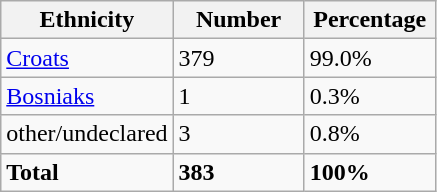<table class="wikitable">
<tr>
<th width="100px">Ethnicity</th>
<th width="80px">Number</th>
<th width="80px">Percentage</th>
</tr>
<tr>
<td><a href='#'>Croats</a></td>
<td>379</td>
<td>99.0%</td>
</tr>
<tr>
<td><a href='#'>Bosniaks</a></td>
<td>1</td>
<td>0.3%</td>
</tr>
<tr>
<td>other/undeclared</td>
<td>3</td>
<td>0.8%</td>
</tr>
<tr>
<td><strong>Total</strong></td>
<td><strong>383</strong></td>
<td><strong>100%</strong></td>
</tr>
</table>
